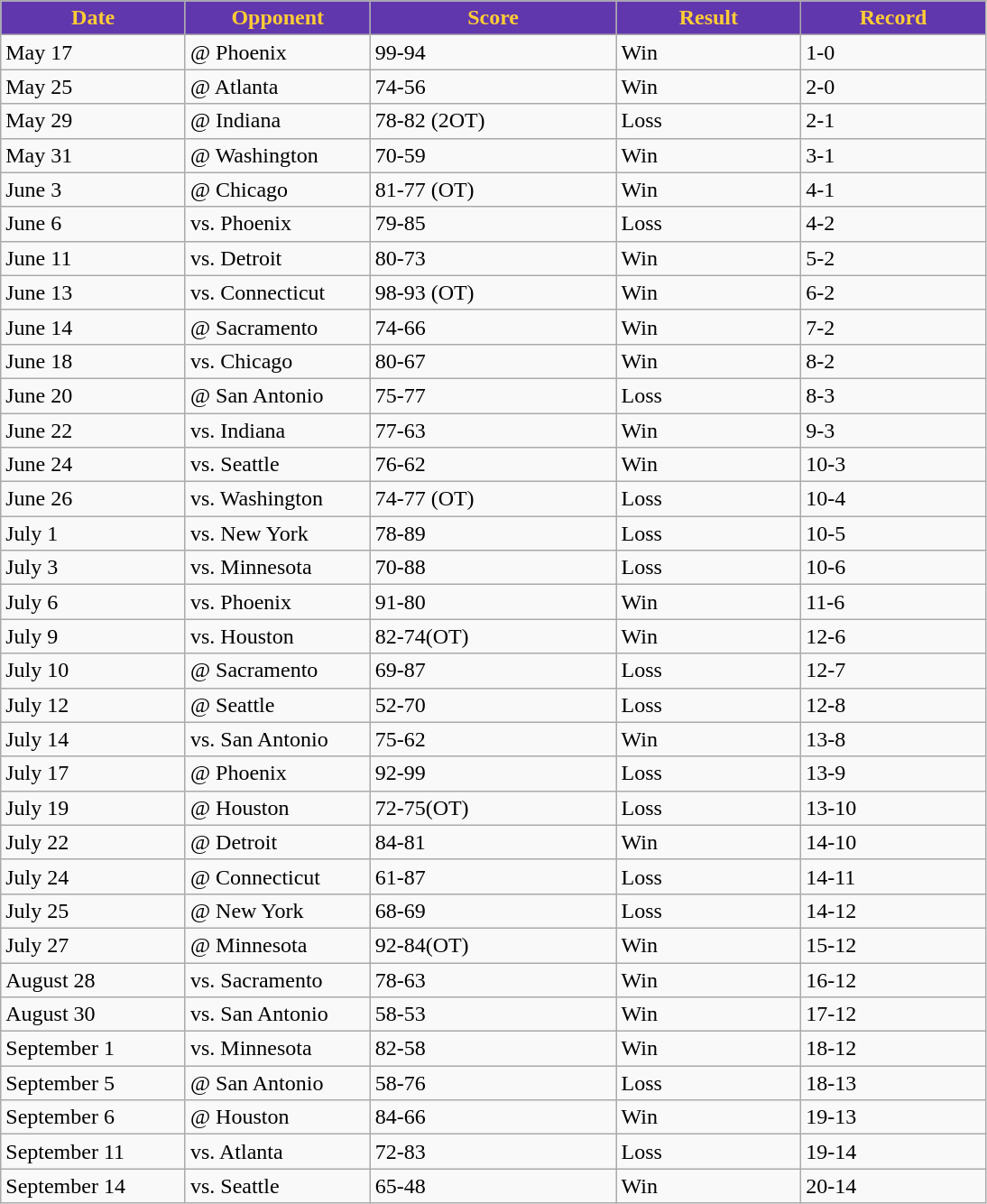<table class="wikitable sortable sortable">
<tr>
<th style="background:#6137ad; color:#ffcd35; width:15%;">Date</th>
<th style="background:#6137ad; color:#ffcd35; width:15%;">Opponent</th>
<th style="background:#6137ad; color:#ffcd35; width:20%;">Score</th>
<th style="background:#6137ad; color:#ffcd35; width:15%;">Result</th>
<th style="background:#6137ad; color:#ffcd35; width:15%;">Record</th>
</tr>
<tr>
<td>May 17</td>
<td>@ Phoenix</td>
<td>99-94</td>
<td>Win</td>
<td>1-0</td>
</tr>
<tr>
<td>May 25</td>
<td>@ Atlanta</td>
<td>74-56</td>
<td>Win</td>
<td>2-0</td>
</tr>
<tr>
<td>May 29</td>
<td>@ Indiana</td>
<td>78-82 (2OT)</td>
<td>Loss</td>
<td>2-1</td>
</tr>
<tr>
<td>May 31</td>
<td>@ Washington</td>
<td>70-59</td>
<td>Win</td>
<td>3-1</td>
</tr>
<tr>
<td>June 3</td>
<td>@ Chicago</td>
<td>81-77 (OT)</td>
<td>Win</td>
<td>4-1</td>
</tr>
<tr>
<td>June 6</td>
<td>vs. Phoenix</td>
<td>79-85</td>
<td>Loss</td>
<td>4-2</td>
</tr>
<tr>
<td>June 11</td>
<td>vs. Detroit</td>
<td>80-73</td>
<td>Win</td>
<td>5-2</td>
</tr>
<tr>
<td>June 13</td>
<td>vs. Connecticut</td>
<td>98-93 (OT)</td>
<td>Win</td>
<td>6-2</td>
</tr>
<tr>
<td>June 14</td>
<td>@ Sacramento</td>
<td>74-66</td>
<td>Win</td>
<td>7-2</td>
</tr>
<tr>
<td>June 18</td>
<td>vs. Chicago</td>
<td>80-67</td>
<td>Win</td>
<td>8-2</td>
</tr>
<tr>
<td>June 20</td>
<td>@ San Antonio</td>
<td>75-77</td>
<td>Loss</td>
<td>8-3</td>
</tr>
<tr>
<td>June 22</td>
<td>vs. Indiana</td>
<td>77-63</td>
<td>Win</td>
<td>9-3</td>
</tr>
<tr>
<td>June 24</td>
<td>vs. Seattle</td>
<td>76-62</td>
<td>Win</td>
<td>10-3</td>
</tr>
<tr>
<td>June 26</td>
<td>vs. Washington</td>
<td>74-77 (OT)</td>
<td>Loss</td>
<td>10-4</td>
</tr>
<tr>
<td>July 1</td>
<td>vs. New York</td>
<td>78-89</td>
<td>Loss</td>
<td>10-5</td>
</tr>
<tr>
<td>July 3</td>
<td>vs. Minnesota</td>
<td>70-88</td>
<td>Loss</td>
<td>10-6</td>
</tr>
<tr>
<td>July 6</td>
<td>vs. Phoenix</td>
<td>91-80</td>
<td>Win</td>
<td>11-6</td>
</tr>
<tr>
<td>July 9</td>
<td>vs. Houston</td>
<td>82-74(OT)</td>
<td>Win</td>
<td>12-6</td>
</tr>
<tr>
<td>July 10</td>
<td>@ Sacramento</td>
<td>69-87</td>
<td>Loss</td>
<td>12-7</td>
</tr>
<tr>
<td>July 12</td>
<td>@ Seattle</td>
<td>52-70</td>
<td>Loss</td>
<td>12-8</td>
</tr>
<tr>
<td>July 14</td>
<td>vs. San Antonio</td>
<td>75-62</td>
<td>Win</td>
<td>13-8</td>
</tr>
<tr>
<td>July 17</td>
<td>@ Phoenix</td>
<td>92-99</td>
<td>Loss</td>
<td>13-9</td>
</tr>
<tr>
<td>July 19</td>
<td>@ Houston</td>
<td>72-75(OT)</td>
<td>Loss</td>
<td>13-10</td>
</tr>
<tr>
<td>July 22</td>
<td>@ Detroit</td>
<td>84-81</td>
<td>Win</td>
<td>14-10</td>
</tr>
<tr>
<td>July 24</td>
<td>@ Connecticut</td>
<td>61-87</td>
<td>Loss</td>
<td>14-11</td>
</tr>
<tr>
<td>July 25</td>
<td>@ New York</td>
<td>68-69</td>
<td>Loss</td>
<td>14-12</td>
</tr>
<tr>
<td>July 27</td>
<td>@ Minnesota</td>
<td>92-84(OT)</td>
<td>Win</td>
<td>15-12</td>
</tr>
<tr>
<td>August 28</td>
<td>vs. Sacramento</td>
<td>78-63</td>
<td>Win</td>
<td>16-12</td>
</tr>
<tr>
<td>August 30</td>
<td>vs. San Antonio</td>
<td>58-53</td>
<td>Win</td>
<td>17-12</td>
</tr>
<tr>
<td>September 1</td>
<td>vs. Minnesota</td>
<td>82-58</td>
<td>Win</td>
<td>18-12</td>
</tr>
<tr>
<td>September 5</td>
<td>@ San Antonio</td>
<td>58-76</td>
<td>Loss</td>
<td>18-13</td>
</tr>
<tr>
<td>September 6</td>
<td>@ Houston</td>
<td>84-66</td>
<td>Win</td>
<td>19-13</td>
</tr>
<tr>
<td>September 11</td>
<td>vs. Atlanta</td>
<td>72-83</td>
<td>Loss</td>
<td>19-14</td>
</tr>
<tr>
<td>September 14</td>
<td>vs. Seattle</td>
<td>65-48</td>
<td>Win</td>
<td>20-14</td>
</tr>
</table>
